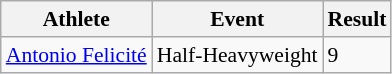<table class=wikitable style=font-size:90%>
<tr>
<th>Athlete</th>
<th>Event</th>
<th>Result</th>
</tr>
<tr>
<td><a href='#'>Antonio Felicité</a></td>
<td>Half-Heavyweight</td>
<td>9</td>
</tr>
</table>
